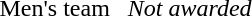<table>
<tr>
<td>Men's team</td>
<td><br></td>
<td></td>
<td><em>Not awarded</em></td>
</tr>
</table>
